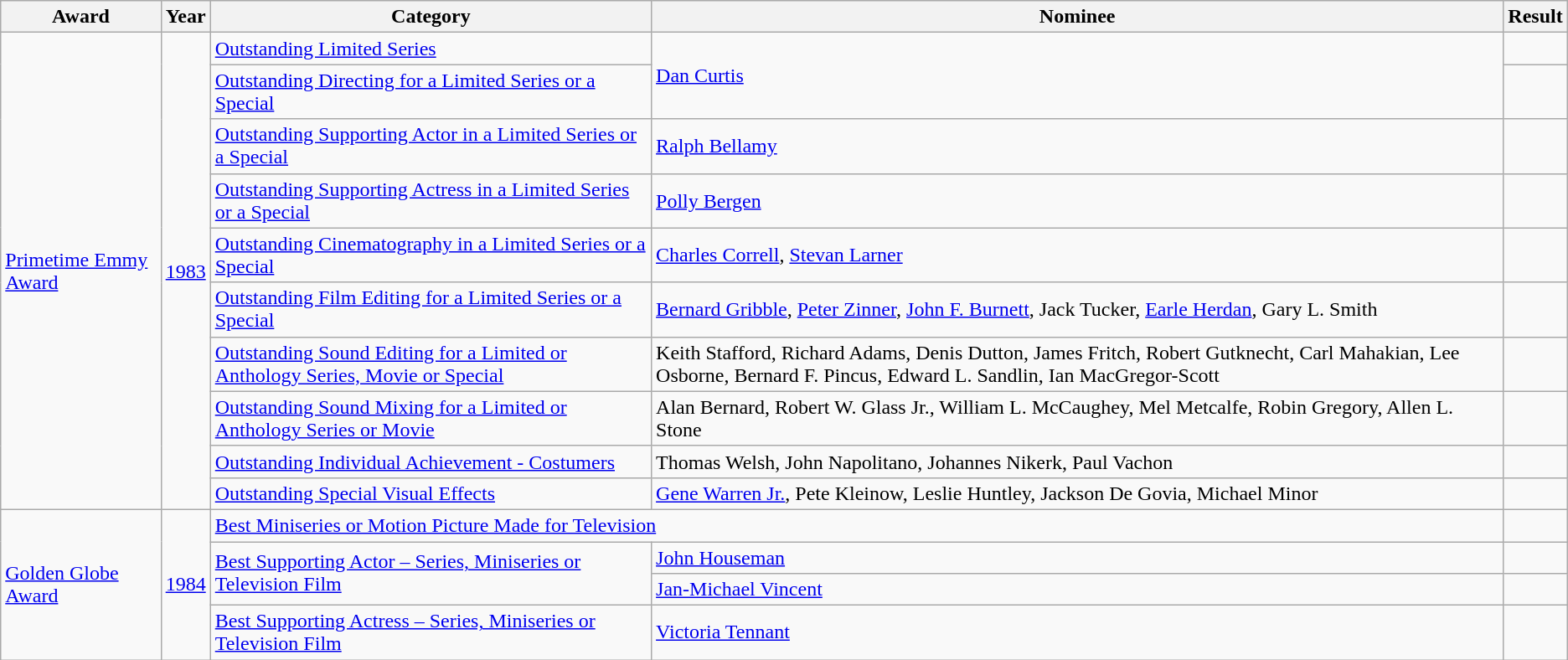<table class="wikitable">
<tr>
<th>Award</th>
<th>Year</th>
<th>Category</th>
<th>Nominee</th>
<th>Result</th>
</tr>
<tr>
<td rowspan="10"><a href='#'>Primetime Emmy Award</a></td>
<td rowspan="10"><a href='#'>1983</a></td>
<td><a href='#'>Outstanding Limited Series</a></td>
<td rowspan="2"><a href='#'>Dan Curtis</a></td>
<td></td>
</tr>
<tr>
<td><a href='#'>Outstanding Directing for a Limited Series or a Special</a></td>
<td></td>
</tr>
<tr>
<td><a href='#'>Outstanding Supporting Actor in a Limited Series or a Special</a></td>
<td><a href='#'>Ralph Bellamy</a></td>
<td></td>
</tr>
<tr>
<td><a href='#'>Outstanding Supporting Actress in a Limited Series or a Special</a></td>
<td><a href='#'>Polly Bergen</a></td>
<td></td>
</tr>
<tr>
<td><a href='#'>Outstanding Cinematography in a Limited Series or a Special</a></td>
<td><a href='#'>Charles Correll</a>, <a href='#'>Stevan Larner</a></td>
<td></td>
</tr>
<tr>
<td><a href='#'>Outstanding Film Editing for a Limited Series or a Special</a></td>
<td><a href='#'>Bernard Gribble</a>, <a href='#'>Peter Zinner</a>, <a href='#'>John F. Burnett</a>, Jack Tucker, <a href='#'>Earle Herdan</a>, Gary L. Smith</td>
<td></td>
</tr>
<tr>
<td><a href='#'>Outstanding Sound Editing for a Limited or Anthology Series, Movie or Special</a></td>
<td>Keith Stafford, Richard Adams, Denis Dutton, James Fritch, Robert Gutknecht, Carl Mahakian, Lee Osborne, Bernard F. Pincus, Edward L. Sandlin, Ian MacGregor-Scott</td>
<td></td>
</tr>
<tr>
<td><a href='#'>Outstanding Sound Mixing for a Limited or Anthology Series or Movie</a></td>
<td>Alan Bernard, Robert W. Glass Jr., William L. McCaughey, Mel Metcalfe, Robin Gregory, Allen L. Stone</td>
<td></td>
</tr>
<tr>
<td><a href='#'>Outstanding Individual Achievement - Costumers</a></td>
<td>Thomas Welsh, John Napolitano, Johannes Nikerk, Paul Vachon</td>
<td></td>
</tr>
<tr>
<td><a href='#'>Outstanding Special Visual Effects</a></td>
<td><a href='#'>Gene Warren Jr.</a>, Pete Kleinow, Leslie Huntley, Jackson De Govia, Michael Minor</td>
<td></td>
</tr>
<tr>
<td rowspan="4"><a href='#'>Golden Globe Award</a></td>
<td rowspan="4"><a href='#'>1984</a></td>
<td colspan="2"><a href='#'>Best Miniseries or Motion Picture Made for Television</a></td>
<td></td>
</tr>
<tr>
<td rowspan="2"><a href='#'>Best Supporting Actor – Series, Miniseries or Television Film</a></td>
<td><a href='#'>John Houseman</a></td>
<td></td>
</tr>
<tr>
<td><a href='#'>Jan-Michael Vincent</a></td>
<td></td>
</tr>
<tr>
<td><a href='#'>Best Supporting Actress – Series, Miniseries or Television Film</a></td>
<td><a href='#'>Victoria Tennant</a></td>
<td></td>
</tr>
</table>
